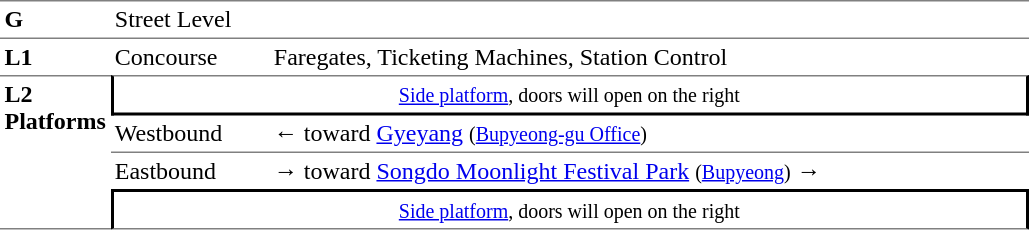<table table border=0 cellspacing=0 cellpadding=3>
<tr>
<td style="border-top:solid 1px gray;border-bottom:solid 1px gray;" width=50 valign=top><strong>G</strong></td>
<td style="border-top:solid 1px gray;border-bottom:solid 1px gray;" width=100 valign=top>Street Level</td>
<td style="border-top:solid 1px gray;border-bottom:solid 1px gray;" width=400 valign=top></td>
</tr>
<tr>
<td style="border-bottom:solid 0 gray;" width=50 valign=top><strong>L1</strong></td>
<td style="border-bottom:solid 0 gray;" width=100 valign=top>Concourse</td>
<td style="border-bottom:solid 0 gray;" width=500 valign=top>Faregates, Ticketing Machines, Station Control</td>
</tr>
<tr>
<td style="border-top:solid 1px gray;border-bottom:solid 1px gray;" rowspan=4 valign=top><strong>L2<br>Platforms</strong></td>
<td style="border-top:solid 1px gray;border-right:solid 2px black;border-left:solid 2px black;border-bottom:solid 2px black;text-align:center;" colspan=2><small><a href='#'>Side platform</a>, doors will open on the right</small></td>
</tr>
<tr>
<td style="border-bottom:solid 1px gray;">Westbound</td>
<td style="border-bottom:solid 1px gray;">←  toward <a href='#'>Gyeyang</a> <small>(<a href='#'>Bupyeong-gu Office</a>)</small></td>
</tr>
<tr>
<td>Eastbound</td>
<td><span>→</span>  toward <a href='#'>Songdo Moonlight Festival Park</a> <small>(<a href='#'>Bupyeong</a>)</small> →</td>
</tr>
<tr>
<td style="border-top:solid 2px black;border-right:solid 2px black;border-left:solid 2px black;border-bottom:solid 1px gray;text-align:center;" colspan=2><small><a href='#'>Side platform</a>, doors will open on the right</small></td>
</tr>
</table>
